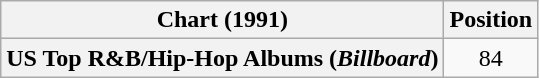<table class="wikitable plainrowheaders" style="text-align:center">
<tr>
<th scope="col">Chart (1991)</th>
<th scope="col">Position</th>
</tr>
<tr>
<th scope="row">US Top R&B/Hip-Hop Albums (<em>Billboard</em>)</th>
<td>84</td>
</tr>
</table>
